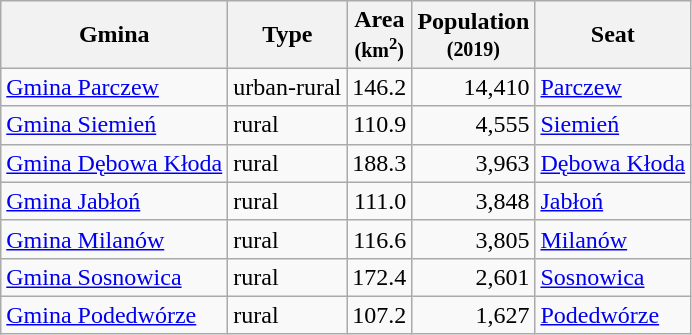<table class="wikitable">
<tr>
<th>Gmina</th>
<th>Type</th>
<th>Area<br><small>(km<sup>2</sup>)</small></th>
<th>Population<br><small>(2019)</small></th>
<th>Seat</th>
</tr>
<tr>
<td><a href='#'>Gmina Parczew</a></td>
<td>urban-rural</td>
<td style="text-align:right;">146.2</td>
<td style="text-align:right;">14,410</td>
<td><a href='#'>Parczew</a></td>
</tr>
<tr>
<td><a href='#'>Gmina Siemień</a></td>
<td>rural</td>
<td style="text-align:right;">110.9</td>
<td style="text-align:right;">4,555</td>
<td><a href='#'>Siemień</a></td>
</tr>
<tr>
<td><a href='#'>Gmina Dębowa Kłoda</a></td>
<td>rural</td>
<td style="text-align:right;">188.3</td>
<td style="text-align:right;">3,963</td>
<td><a href='#'>Dębowa Kłoda</a></td>
</tr>
<tr>
<td><a href='#'>Gmina Jabłoń</a></td>
<td>rural</td>
<td style="text-align:right;">111.0</td>
<td style="text-align:right;">3,848</td>
<td><a href='#'>Jabłoń</a></td>
</tr>
<tr>
<td><a href='#'>Gmina Milanów</a></td>
<td>rural</td>
<td style="text-align:right;">116.6</td>
<td style="text-align:right;">3,805</td>
<td><a href='#'>Milanów</a></td>
</tr>
<tr>
<td><a href='#'>Gmina Sosnowica</a></td>
<td>rural</td>
<td style="text-align:right;">172.4</td>
<td style="text-align:right;">2,601</td>
<td><a href='#'>Sosnowica</a></td>
</tr>
<tr>
<td><a href='#'>Gmina Podedwórze</a></td>
<td>rural</td>
<td style="text-align:right;">107.2</td>
<td style="text-align:right;">1,627</td>
<td><a href='#'>Podedwórze</a></td>
</tr>
</table>
